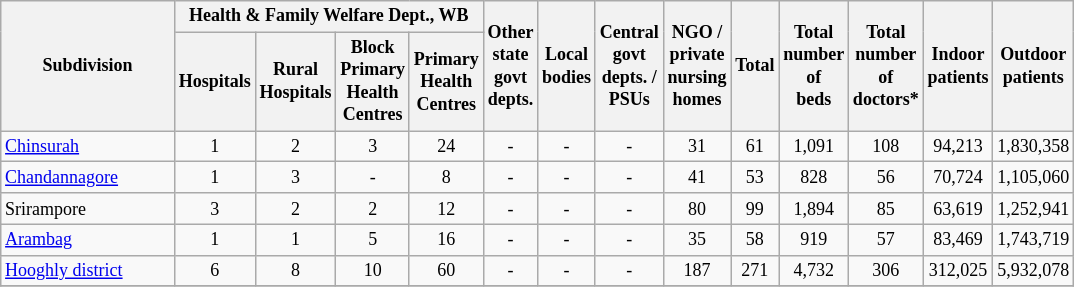<table class="wikitable" style="text-align:center;font-size: 9pt">
<tr>
<th width="110" rowspan="2">Subdivision</th>
<th width="160" colspan="4" rowspan="1">Health & Family Welfare Dept., WB</th>
<th widthspan="110" rowspan="2">Other<br>state<br>govt<br>depts.</th>
<th widthspan="110" rowspan="2">Local<br>bodies</th>
<th widthspan="110" rowspan="2">Central<br>govt<br>depts. /<br>PSUs</th>
<th widthspan="110" rowspan="2">NGO /<br>private<br>nursing<br>homes</th>
<th widthspan="110" rowspan="2">Total</th>
<th widthspan="110" rowspan="2">Total<br>number<br>of<br>beds</th>
<th widthspan="110" rowspan="2">Total<br>number<br>of<br>doctors*</th>
<th widthspan="130" rowspan="2">Indoor<br>patients</th>
<th widthspan="130" rowspan="2">Outdoor<br>patients</th>
</tr>
<tr>
<th width="40">Hospitals<br></th>
<th width="40">Rural<br>Hospitals<br></th>
<th width="40">Block<br>Primary<br>Health<br>Centres<br></th>
<th width="40">Primary<br>Health<br>Centres<br></th>
</tr>
<tr>
<td align=left><a href='#'>Chinsurah</a></td>
<td align="center">1</td>
<td align="center">2</td>
<td align="center">3</td>
<td align="center">24</td>
<td align="center">-</td>
<td align="center">-</td>
<td align="center">-</td>
<td align="center">31</td>
<td align="center">61</td>
<td align="center">1,091</td>
<td align="center">108</td>
<td align="center">94,213</td>
<td align="center">1,830,358</td>
</tr>
<tr>
<td align=left><a href='#'>Chandannagore</a></td>
<td align="center">1</td>
<td align="center">3</td>
<td align="center">-</td>
<td align="center">8</td>
<td align="center">-</td>
<td align="center">-</td>
<td align="center">-</td>
<td align="center">41</td>
<td align="center">53</td>
<td align="center">828</td>
<td align="center">56</td>
<td align="center">70,724</td>
<td align="center">1,105,060</td>
</tr>
<tr>
<td align=left>Srirampore</td>
<td align="center">3</td>
<td align="center">2</td>
<td align="center">2</td>
<td align="center">12</td>
<td align="center">-</td>
<td align="center">-</td>
<td align="center">-</td>
<td align="center">80</td>
<td align="center">99</td>
<td align="center">1,894</td>
<td align="center">85</td>
<td align="center">63,619</td>
<td align="center">1,252,941</td>
</tr>
<tr>
<td align=left><a href='#'>Arambag</a></td>
<td align="center">1</td>
<td align="center">1</td>
<td align="center">5</td>
<td align="center">16</td>
<td align="center">-</td>
<td align="center">-</td>
<td align="center">-</td>
<td align="center">35</td>
<td align="center">58</td>
<td align="center">919</td>
<td align="center">57</td>
<td align="center">83,469</td>
<td align="center">1,743,719</td>
</tr>
<tr>
<td align=left><a href='#'>Hooghly district</a></td>
<td align="center">6</td>
<td align="center">8</td>
<td align="center">10</td>
<td align="center">60</td>
<td align="center">-</td>
<td align="center">-</td>
<td align="center">-</td>
<td align="center">187</td>
<td align="center">271</td>
<td align="center">4,732</td>
<td align="center">306</td>
<td align="center">312,025</td>
<td align="center">5,932,078</td>
</tr>
<tr>
</tr>
</table>
